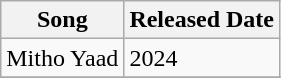<table class="wikitable">
<tr>
<th>Song</th>
<th>Released Date</th>
</tr>
<tr>
<td>Mitho Yaad</td>
<td>2024</td>
</tr>
<tr>
</tr>
</table>
